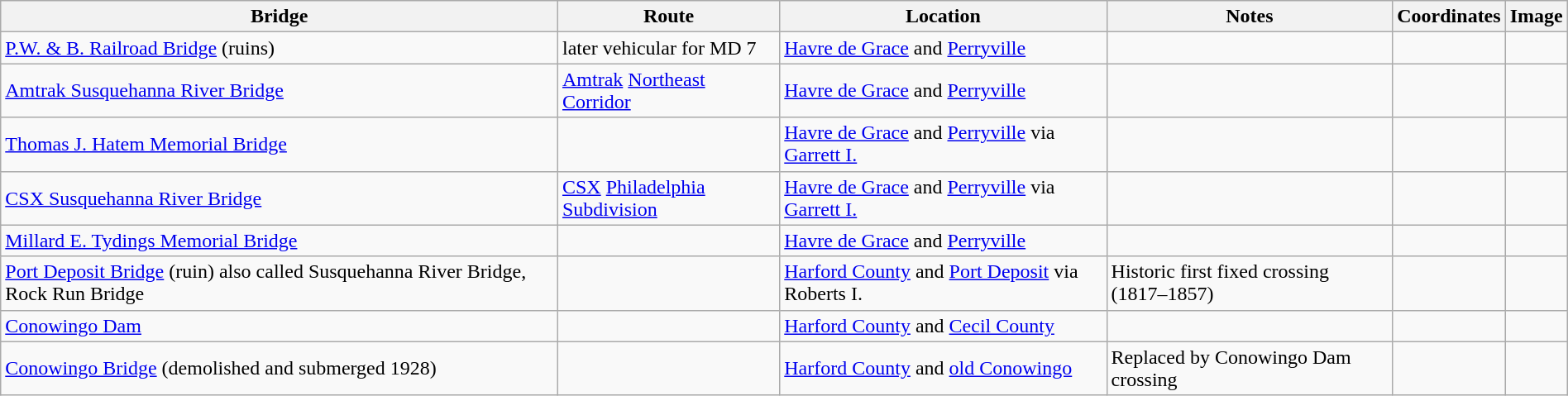<table class="wikitable" style="width:100%">
<tr>
<th>Bridge</th>
<th>Route</th>
<th>Location</th>
<th>Notes</th>
<th>Coordinates</th>
<th>Image</th>
</tr>
<tr>
<td><a href='#'>P.W. & B. Railroad Bridge</a> (ruins)</td>
<td>later vehicular for MD 7</td>
<td><a href='#'>Havre de Grace</a> and <a href='#'>Perryville</a></td>
<td></td>
<td></td>
<td></td>
</tr>
<tr>
<td><a href='#'>Amtrak Susquehanna River Bridge</a></td>
<td><a href='#'>Amtrak</a> <a href='#'>Northeast Corridor</a></td>
<td><a href='#'>Havre de Grace</a> and <a href='#'>Perryville</a></td>
<td></td>
<td></td>
<td></td>
</tr>
<tr>
<td><a href='#'>Thomas J. Hatem Memorial Bridge</a></td>
<td></td>
<td><a href='#'>Havre de Grace</a> and <a href='#'>Perryville</a> via <a href='#'>Garrett I.</a></td>
<td></td>
<td></td>
<td></td>
</tr>
<tr>
<td><a href='#'>CSX Susquehanna River Bridge</a></td>
<td><a href='#'>CSX</a> <a href='#'>Philadelphia Subdivision</a></td>
<td><a href='#'>Havre de Grace</a> and <a href='#'>Perryville</a> via <a href='#'>Garrett I.</a></td>
<td></td>
<td></td>
<td></td>
</tr>
<tr>
<td><a href='#'>Millard E. Tydings Memorial Bridge</a></td>
<td></td>
<td><a href='#'>Havre de Grace</a> and <a href='#'>Perryville</a></td>
<td></td>
<td></td>
<td></td>
</tr>
<tr>
<td><a href='#'>Port Deposit Bridge</a> (ruin) also called Susquehanna River Bridge, Rock Run Bridge</td>
<td></td>
<td><a href='#'>Harford County</a> and <a href='#'>Port Deposit</a> via Roberts I.</td>
<td>Historic first fixed crossing (1817–1857)</td>
<td></td>
<td></td>
</tr>
<tr>
<td><a href='#'>Conowingo Dam</a></td>
<td></td>
<td><a href='#'>Harford County</a> and <a href='#'>Cecil County</a></td>
<td></td>
<td></td>
<td></td>
</tr>
<tr>
<td><a href='#'>Conowingo Bridge</a> (demolished and submerged 1928)</td>
<td></td>
<td><a href='#'>Harford County</a> and <a href='#'>old Conowingo</a></td>
<td>Replaced by Conowingo Dam crossing</td>
<td></td>
<td></td>
</tr>
</table>
